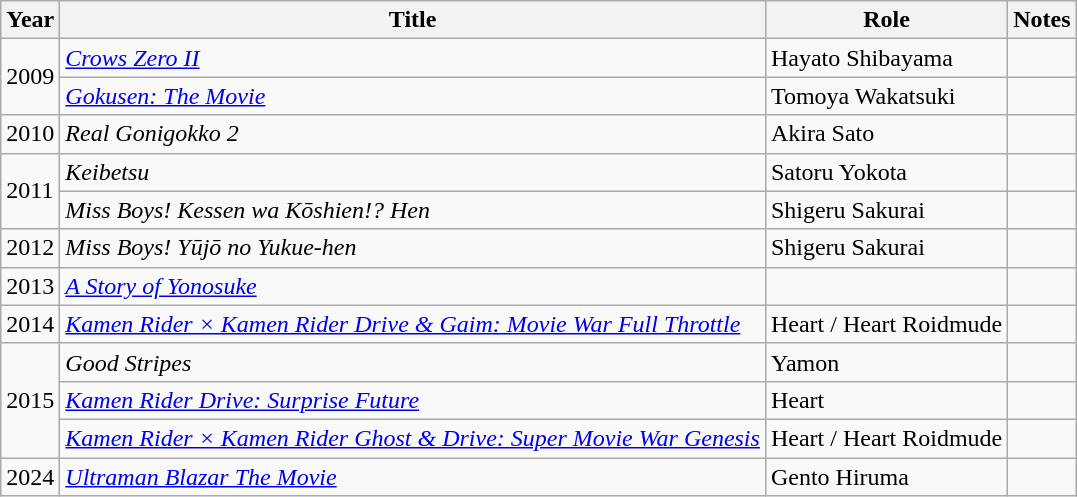<table class="wikitable">
<tr>
<th>Year</th>
<th>Title</th>
<th>Role</th>
<th>Notes</th>
</tr>
<tr>
<td rowspan="2">2009</td>
<td><em><a href='#'>Crows Zero II</a></em></td>
<td>Hayato Shibayama</td>
<td></td>
</tr>
<tr>
<td><em><a href='#'>Gokusen: The Movie</a></em></td>
<td>Tomoya Wakatsuki</td>
<td></td>
</tr>
<tr>
<td>2010</td>
<td><em>Real Gonigokko 2</em></td>
<td>Akira Sato</td>
<td></td>
</tr>
<tr>
<td rowspan="2">2011</td>
<td><em>Keibetsu</em></td>
<td>Satoru Yokota</td>
<td></td>
</tr>
<tr>
<td><em>Miss Boys! Kessen wa Kōshien!? Hen</em></td>
<td>Shigeru Sakurai</td>
<td></td>
</tr>
<tr>
<td>2012</td>
<td><em>Miss Boys! Yūjō no Yukue-hen</em></td>
<td>Shigeru Sakurai</td>
<td></td>
</tr>
<tr>
<td>2013</td>
<td><em><a href='#'>A Story of Yonosuke</a></em></td>
<td></td>
<td></td>
</tr>
<tr>
<td>2014</td>
<td><em><a href='#'>Kamen Rider × Kamen Rider Drive & Gaim: Movie War Full Throttle</a></em></td>
<td>Heart / Heart Roidmude</td>
<td></td>
</tr>
<tr>
<td rowspan="3">2015</td>
<td><em>Good Stripes</em></td>
<td>Yamon</td>
<td></td>
</tr>
<tr>
<td><em><a href='#'>Kamen Rider Drive: Surprise Future</a></em></td>
<td>Heart</td>
<td></td>
</tr>
<tr>
<td><em><a href='#'>Kamen Rider × Kamen Rider Ghost & Drive: Super Movie War Genesis</a></em></td>
<td>Heart / Heart Roidmude</td>
<td></td>
</tr>
<tr>
<td>2024</td>
<td><em><a href='#'>Ultraman Blazar The Movie</a></em></td>
<td>Gento Hiruma</td>
<td></td>
</tr>
</table>
